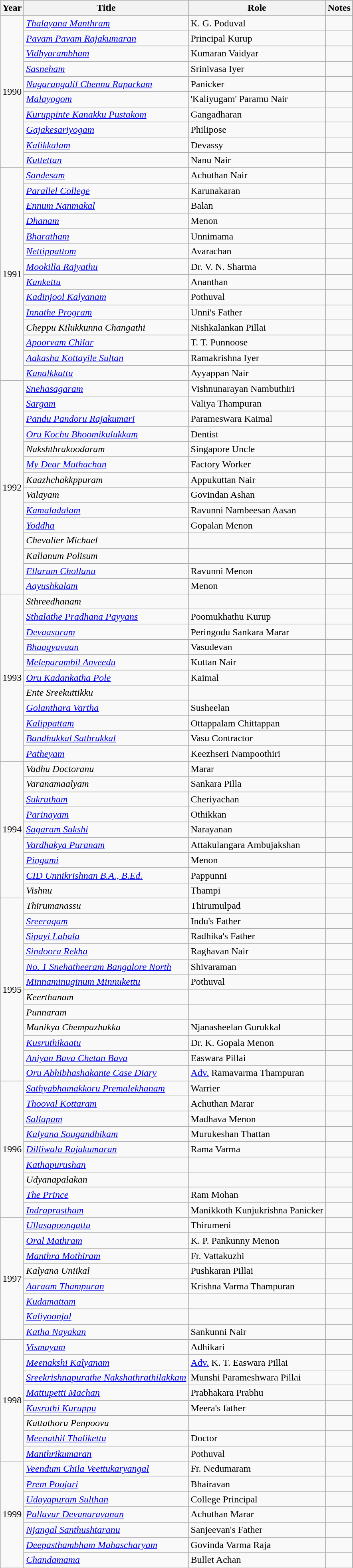<table class="wikitable sortable">
<tr>
<th>Year</th>
<th>Title</th>
<th>Role</th>
<th class="unsortable">Notes</th>
</tr>
<tr>
<td rowspan=10>1990</td>
<td><em><a href='#'>Thalayana Manthram</a></em></td>
<td>K. G. Poduval</td>
<td></td>
</tr>
<tr>
<td><em><a href='#'>Pavam Pavam Rajakumaran</a></em></td>
<td>Principal Kurup</td>
<td></td>
</tr>
<tr>
<td><em><a href='#'>Vidhyarambham</a></em></td>
<td>Kumaran Vaidyar</td>
<td></td>
</tr>
<tr>
<td><em><a href='#'>Sasneham</a></em></td>
<td>Srinivasa Iyer</td>
<td></td>
</tr>
<tr>
<td><em><a href='#'>Nagarangalil Chennu Raparkam</a></em></td>
<td>Panicker</td>
<td></td>
</tr>
<tr>
<td><em><a href='#'>Malayogom</a></em></td>
<td>'Kaliyugam' Paramu Nair</td>
<td></td>
</tr>
<tr>
<td><em><a href='#'>Kuruppinte Kanakku Pustakom</a></em></td>
<td>Gangadharan</td>
<td></td>
</tr>
<tr>
<td><em><a href='#'>Gajakesariyogam</a></em></td>
<td>Philipose</td>
<td></td>
</tr>
<tr>
<td><em><a href='#'>Kalikkalam</a></em></td>
<td>Devassy</td>
<td></td>
</tr>
<tr>
<td><em><a href='#'>Kuttettan</a></em></td>
<td>Nanu Nair</td>
<td></td>
</tr>
<tr>
<td rowspan=14>1991</td>
<td><em><a href='#'>Sandesam</a></em></td>
<td>Achuthan Nair</td>
<td></td>
</tr>
<tr>
<td><em><a href='#'>Parallel College</a></em></td>
<td>Karunakaran</td>
<td></td>
</tr>
<tr>
<td><em><a href='#'>Ennum Nanmakal</a></em></td>
<td>Balan</td>
<td></td>
</tr>
<tr>
<td><em><a href='#'>Dhanam</a></em></td>
<td>Menon</td>
<td></td>
</tr>
<tr>
<td><em><a href='#'>Bharatham</a></em></td>
<td>Unnimama</td>
<td></td>
</tr>
<tr>
<td><em><a href='#'>Nettippattom</a></em></td>
<td>Avarachan</td>
<td></td>
</tr>
<tr>
<td><em><a href='#'>Mookilla Rajyathu</a></em></td>
<td>Dr. V. N. Sharma</td>
<td></td>
</tr>
<tr>
<td><em><a href='#'>Kankettu</a></em></td>
<td>Ananthan</td>
<td></td>
</tr>
<tr>
<td><em><a href='#'>Kadinjool Kalyanam</a></em></td>
<td>Pothuval</td>
<td></td>
</tr>
<tr>
<td><em><a href='#'>Innathe Program</a></em></td>
<td>Unni's Father</td>
<td></td>
</tr>
<tr>
<td><em>Cheppu Kilukkunna Changathi</em></td>
<td>Nishkalankan Pillai</td>
<td></td>
</tr>
<tr>
<td><em><a href='#'>Apoorvam Chilar</a></em></td>
<td>T. T. Punnoose</td>
<td></td>
</tr>
<tr>
<td><em><a href='#'>Aakasha Kottayile Sultan</a></em></td>
<td>Ramakrishna Iyer</td>
<td></td>
</tr>
<tr>
<td><em><a href='#'>Kanalkkattu</a></em></td>
<td>Ayyappan Nair</td>
<td></td>
</tr>
<tr>
<td rowspan=14>1992</td>
<td><em><a href='#'>Snehasagaram</a></em></td>
<td>Vishnunarayan Nambuthiri</td>
<td></td>
</tr>
<tr>
<td><em><a href='#'>Sargam</a></em></td>
<td>Valiya Thampuran</td>
<td></td>
</tr>
<tr>
<td><em><a href='#'>Pandu Pandoru Rajakumari</a></em></td>
<td>Parameswara Kaimal</td>
<td></td>
</tr>
<tr>
<td><em><a href='#'>Oru Kochu Bhoomikulukkam</a></em></td>
<td>Dentist</td>
<td></td>
</tr>
<tr>
<td><em>Nakshthrakoodaram</em></td>
<td>Singapore Uncle</td>
<td></td>
</tr>
<tr>
<td><em><a href='#'>My Dear Muthachan</a></em></td>
<td>Factory Worker</td>
<td></td>
</tr>
<tr>
<td><em>Kaazhchakkppuram</em></td>
<td>Appukuttan Nair</td>
<td></td>
</tr>
<tr>
<td><em>Valayam</em></td>
<td>Govindan Ashan</td>
<td></td>
</tr>
<tr>
<td><em><a href='#'>Kamaladalam</a></em></td>
<td>Ravunni Nambeesan Aasan</td>
<td></td>
</tr>
<tr>
<td><em><a href='#'>Yoddha</a></em></td>
<td>Gopalan Menon</td>
<td></td>
</tr>
<tr>
<td><em>Chevalier Michael</em></td>
<td></td>
<td></td>
</tr>
<tr>
<td><em>Kallanum Polisum</em></td>
<td></td>
<td></td>
</tr>
<tr>
<td><em><a href='#'>Ellarum Chollanu</a></em></td>
<td>Ravunni Menon</td>
<td></td>
</tr>
<tr>
<td><em><a href='#'>Aayushkalam</a></em></td>
<td>Menon</td>
<td></td>
</tr>
<tr>
<td rowspan=11>1993</td>
<td><em>Sthreedhanam</em></td>
<td></td>
<td></td>
</tr>
<tr>
<td><em><a href='#'>Sthalathe Pradhana Payyans</a></em></td>
<td>Poomukhathu Kurup</td>
<td></td>
</tr>
<tr>
<td><em><a href='#'>Devaasuram</a></em></td>
<td>Peringodu Sankara Marar</td>
<td></td>
</tr>
<tr>
<td><em><a href='#'>Bhaagyavaan</a></em></td>
<td>Vasudevan</td>
<td></td>
</tr>
<tr>
<td><em><a href='#'>Meleparambil Anveedu</a></em></td>
<td>Kuttan Nair</td>
<td></td>
</tr>
<tr>
<td><em><a href='#'>Oru Kadankatha Pole</a></em></td>
<td>Kaimal</td>
<td></td>
</tr>
<tr>
<td><em>Ente Sreekuttikku</em></td>
<td></td>
<td></td>
</tr>
<tr>
<td><em><a href='#'>Golanthara Vartha</a></em></td>
<td>Susheelan</td>
<td></td>
</tr>
<tr>
<td><em><a href='#'>Kalippattam</a></em></td>
<td>Ottappalam Chittappan</td>
<td></td>
</tr>
<tr>
<td><em><a href='#'>Bandhukkal Sathrukkal</a></em></td>
<td>Vasu Contractor</td>
<td></td>
</tr>
<tr>
<td><em><a href='#'>Patheyam</a></em></td>
<td>Keezhseri Nampoothiri</td>
<td></td>
</tr>
<tr>
<td rowspan=9>1994</td>
<td><em>Vadhu Doctoranu</em></td>
<td>Marar</td>
<td></td>
</tr>
<tr>
<td><em>Varanamaalyam</em></td>
<td>Sankara Pilla</td>
<td></td>
</tr>
<tr>
<td><em><a href='#'>Sukrutham</a></em></td>
<td>Cheriyachan</td>
<td></td>
</tr>
<tr>
<td><em><a href='#'>Parinayam</a></em></td>
<td>Othikkan</td>
<td></td>
</tr>
<tr>
<td><em><a href='#'>Sagaram Sakshi</a></em></td>
<td>Narayanan</td>
<td></td>
</tr>
<tr>
<td><em><a href='#'>Vardhakya Puranam</a></em></td>
<td>Attakulangara Ambujakshan</td>
<td></td>
</tr>
<tr>
<td><em><a href='#'>Pingami</a></em></td>
<td>Menon</td>
<td></td>
</tr>
<tr>
<td><em><a href='#'>CID Unnikrishnan B.A., B.Ed.</a></em></td>
<td>Pappunni</td>
<td></td>
</tr>
<tr>
<td><em>Vishnu</em></td>
<td>Thampi</td>
<td></td>
</tr>
<tr>
<td rowspan=12>1995</td>
<td><em>Thirumanassu</em></td>
<td>Thirumulpad</td>
<td></td>
</tr>
<tr>
<td><em><a href='#'>Sreeragam</a></em></td>
<td>Indu's Father</td>
<td></td>
</tr>
<tr>
<td><em><a href='#'>Sipayi Lahala</a></em></td>
<td>Radhika's Father</td>
<td></td>
</tr>
<tr>
<td><em><a href='#'>Sindoora Rekha</a></em></td>
<td>Raghavan Nair</td>
<td></td>
</tr>
<tr>
<td><em><a href='#'>No. 1 Snehatheeram Bangalore North</a></em></td>
<td>Shivaraman</td>
<td></td>
</tr>
<tr>
<td><em><a href='#'>Minnaminuginum Minnukettu</a></em></td>
<td>Pothuval</td>
<td></td>
</tr>
<tr>
<td><em>Keerthanam</em></td>
<td></td>
<td></td>
</tr>
<tr>
<td><em>Punnaram</em></td>
<td></td>
<td></td>
</tr>
<tr>
<td><em>Manikya Chempazhukka</em></td>
<td>Njanasheelan Gurukkal</td>
<td></td>
</tr>
<tr>
<td><em><a href='#'>Kusruthikaatu</a></em></td>
<td>Dr. K. Gopala Menon</td>
<td></td>
</tr>
<tr>
<td><em><a href='#'>Aniyan Bava Chetan Bava</a></em></td>
<td>Easwara Pillai</td>
<td></td>
</tr>
<tr>
<td><em><a href='#'>Oru Abhibhashakante Case Diary</a></em></td>
<td><a href='#'>Adv.</a> Ramavarma Thampuran</td>
<td></td>
</tr>
<tr>
<td rowspan=9>1996</td>
<td><em><a href='#'>Sathyabhamakkoru Premalekhanam</a></em></td>
<td>Warrier</td>
<td></td>
</tr>
<tr>
<td><em><a href='#'>Thooval Kottaram</a></em></td>
<td>Achuthan Marar</td>
<td></td>
</tr>
<tr>
<td><em><a href='#'>Sallapam</a></em></td>
<td>Madhava Menon</td>
<td></td>
</tr>
<tr>
<td><em><a href='#'>Kalyana Sougandhikam</a></em></td>
<td>Murukeshan Thattan</td>
<td></td>
</tr>
<tr>
<td><em><a href='#'>Dilliwala Rajakumaran</a></em></td>
<td>Rama Varma</td>
<td></td>
</tr>
<tr>
<td><em><a href='#'>Kathapurushan</a></em></td>
<td></td>
<td></td>
</tr>
<tr>
<td><em>Udyanapalakan</em></td>
<td></td>
<td></td>
</tr>
<tr>
<td><em><a href='#'>The Prince</a></em></td>
<td>Ram Mohan</td>
<td></td>
</tr>
<tr>
<td><em><a href='#'>Indraprastham</a></em></td>
<td>Manikkoth Kunjukrishna Panicker</td>
<td></td>
</tr>
<tr>
<td rowspan=8>1997</td>
<td><em><a href='#'>Ullasapoongattu</a></em></td>
<td>Thirumeni</td>
<td></td>
</tr>
<tr>
<td><em><a href='#'>Oral Mathram</a></em></td>
<td>K. P. Pankunny Menon</td>
<td></td>
</tr>
<tr>
<td><em><a href='#'>Manthra Mothiram</a></em></td>
<td>Fr. Vattakuzhi</td>
<td></td>
</tr>
<tr>
<td><em>Kalyana Uniikal</em></td>
<td>Pushkaran Pillai</td>
<td></td>
</tr>
<tr>
<td><em><a href='#'>Aaraam Thampuran</a></em></td>
<td>Krishna Varma Thampuran</td>
<td></td>
</tr>
<tr>
<td><em><a href='#'>Kudamattam</a></em></td>
<td></td>
<td></td>
</tr>
<tr>
<td><em><a href='#'>Kaliyoonjal</a></em></td>
<td></td>
<td></td>
</tr>
<tr>
<td><em><a href='#'>Katha Nayakan</a></em></td>
<td>Sankunni Nair</td>
<td></td>
</tr>
<tr>
<td rowspan=8>1998</td>
<td><em><a href='#'>Vismayam</a></em></td>
<td>Adhikari</td>
<td></td>
</tr>
<tr>
<td><em><a href='#'>Meenakshi Kalyanam</a></em></td>
<td><a href='#'>Adv.</a> K. T. Easwara Pillai</td>
<td></td>
</tr>
<tr>
<td><em><a href='#'>Sreekrishnapurathe Nakshathrathilakkam</a></em></td>
<td>Munshi Parameshwara Pillai</td>
<td></td>
</tr>
<tr>
<td><em><a href='#'>Mattupetti Machan</a></em></td>
<td>Prabhakara Prabhu</td>
<td></td>
</tr>
<tr>
<td><em><a href='#'>Kusruthi Kuruppu</a></em></td>
<td>Meera's father</td>
<td></td>
</tr>
<tr>
<td><em>Kattathoru Penpoovu</em></td>
<td></td>
<td></td>
</tr>
<tr>
<td><em><a href='#'>Meenathil Thalikettu</a></em></td>
<td>Doctor</td>
<td></td>
</tr>
<tr>
<td><em><a href='#'>Manthrikumaran</a></em></td>
<td>Pothuval</td>
<td></td>
</tr>
<tr>
<td rowspan=7>1999</td>
<td><em><a href='#'>Veendum Chila Veettukaryangal</a></em></td>
<td>Fr. Nedumaram</td>
<td></td>
</tr>
<tr>
<td><em><a href='#'>Prem Poojari</a></em></td>
<td>Bhairavan</td>
<td></td>
</tr>
<tr>
<td><em><a href='#'>Udayapuram Sulthan</a></em></td>
<td>College Principal</td>
<td></td>
</tr>
<tr>
<td><em><a href='#'>Pallavur Devanarayanan</a></em></td>
<td>Achuthan Marar</td>
<td></td>
</tr>
<tr>
<td><em><a href='#'>Njangal Santhushtaranu</a></em></td>
<td>Sanjeevan's Father</td>
<td></td>
</tr>
<tr>
<td><em><a href='#'>Deepasthambham Mahascharyam</a></em></td>
<td>Govinda Varma Raja</td>
<td></td>
</tr>
<tr>
<td><em><a href='#'>Chandamama</a></em></td>
<td>Bullet Achan</td>
<td></td>
</tr>
<tr>
</tr>
</table>
